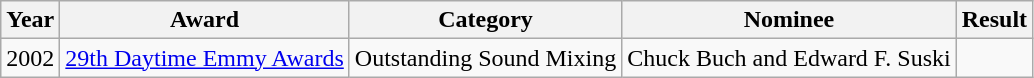<table class="wikitable sortable">
<tr>
<th>Year</th>
<th>Award</th>
<th>Category</th>
<th>Nominee</th>
<th>Result</th>
</tr>
<tr>
<td>2002</td>
<td><a href='#'>29th Daytime Emmy Awards</a></td>
<td>Outstanding Sound Mixing</td>
<td>Chuck Buch and Edward F. Suski</td>
<td></td>
</tr>
</table>
